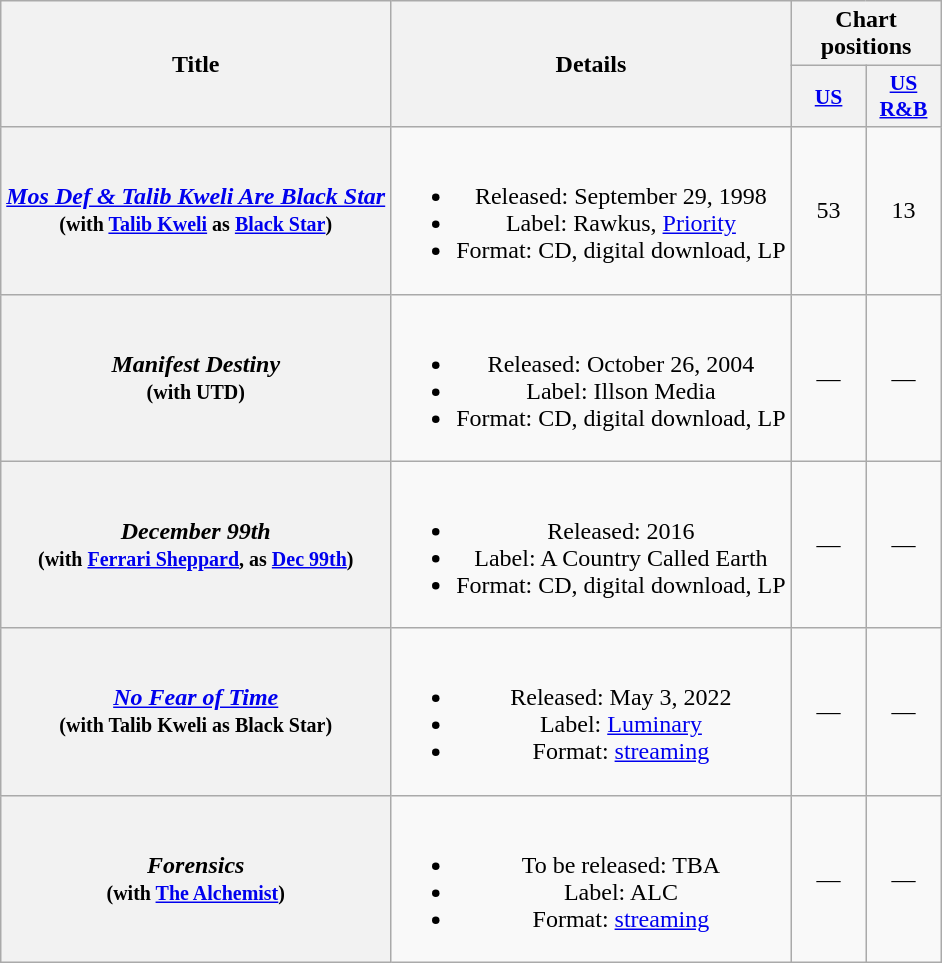<table class="wikitable plainrowheaders" style="text-align:center">
<tr>
<th rowspan="2">Title</th>
<th rowspan="2">Details</th>
<th colspan="2">Chart positions</th>
</tr>
<tr>
<th style="width:3em;font-size:90%;"><a href='#'>US</a><br></th>
<th style="width:3em;font-size:90%;"><a href='#'>US<br>R&B</a><br></th>
</tr>
<tr>
<th scope="row"><em><a href='#'>Mos Def & Talib Kweli Are Black Star</a></em><br><small>(with <a href='#'>Talib Kweli</a> as <a href='#'>Black Star</a>)</small></th>
<td><br><ul><li>Released: September 29, 1998</li><li>Label: Rawkus, <a href='#'>Priority</a></li><li>Format: CD, digital download, LP</li></ul></td>
<td>53</td>
<td>13</td>
</tr>
<tr>
<th scope="row"><em>Manifest Destiny</em><br><small>(with UTD)</small></th>
<td><br><ul><li>Released: October 26, 2004</li><li>Label: Illson Media</li><li>Format: CD, digital download, LP</li></ul></td>
<td>—</td>
<td>—</td>
</tr>
<tr>
<th scope="row"><em>December 99th</em><br><small>(with <a href='#'>Ferrari Sheppard</a>, as <a href='#'>Dec 99th</a>)</small></th>
<td><br><ul><li>Released: 2016</li><li>Label: A Country Called Earth</li><li>Format: CD, digital download, LP</li></ul></td>
<td>—</td>
<td>—</td>
</tr>
<tr>
<th scope="row"><em><a href='#'>No Fear of Time</a></em><br><small>(with Talib Kweli as Black Star)</small></th>
<td><br><ul><li>Released: May 3, 2022</li><li>Label: <a href='#'>Luminary</a></li><li>Format: <a href='#'>streaming</a></li></ul></td>
<td>—</td>
<td>—</td>
</tr>
<tr>
<th scope="row"><em>Forensics</em><br><small>(with <a href='#'>The Alchemist</a>)</small></th>
<td><br><ul><li>To be released: TBA</li><li>Label: ALC</li><li>Format: <a href='#'>streaming</a></li></ul></td>
<td>—</td>
<td>—</td>
</tr>
</table>
